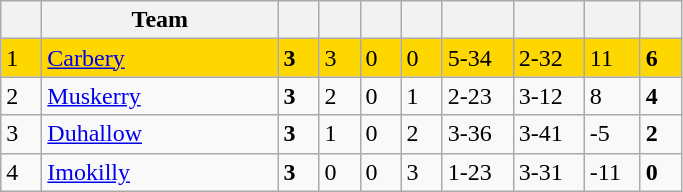<table class="wikitable" style="text-align: centre;">
<tr>
<th width=20></th>
<th width=150>Team</th>
<th width=20></th>
<th width=20></th>
<th width=20></th>
<th width=20></th>
<th width=40></th>
<th width=40></th>
<th width=30></th>
<th width=20></th>
</tr>
<tr style="background:gold;">
<td>1</td>
<td align=left><a href='#'>Carbery</a></td>
<td><strong>3</strong></td>
<td>3</td>
<td>0</td>
<td>0</td>
<td>5-34</td>
<td>2-32</td>
<td>11</td>
<td><strong>6</strong></td>
</tr>
<tr>
<td>2</td>
<td align=left><a href='#'>Muskerry</a></td>
<td><strong>3</strong></td>
<td>2</td>
<td>0</td>
<td>1</td>
<td>2-23</td>
<td>3-12</td>
<td>8</td>
<td><strong>4</strong></td>
</tr>
<tr>
<td>3</td>
<td align=left><a href='#'>Duhallow</a></td>
<td><strong>3</strong></td>
<td>1</td>
<td>0</td>
<td>2</td>
<td>3-36</td>
<td>3-41</td>
<td>-5</td>
<td><strong>2</strong></td>
</tr>
<tr>
<td>4</td>
<td align=left><a href='#'>Imokilly</a></td>
<td><strong>3</strong></td>
<td>0</td>
<td>0</td>
<td>3</td>
<td>1-23</td>
<td>3-31</td>
<td>-11</td>
<td><strong>0</strong></td>
</tr>
</table>
